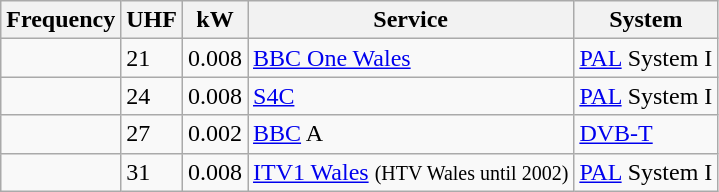<table class="wikitable sortable">
<tr>
<th>Frequency</th>
<th>UHF</th>
<th>kW</th>
<th>Service</th>
<th>System</th>
</tr>
<tr>
<td></td>
<td>21</td>
<td>0.008</td>
<td><a href='#'>BBC One Wales</a></td>
<td><a href='#'>PAL</a> System I</td>
</tr>
<tr>
<td></td>
<td>24</td>
<td>0.008</td>
<td><a href='#'>S4C</a></td>
<td><a href='#'>PAL</a> System I</td>
</tr>
<tr>
<td></td>
<td>27</td>
<td>0.002</td>
<td><a href='#'>BBC</a> A</td>
<td><a href='#'>DVB-T</a></td>
</tr>
<tr>
<td></td>
<td>31</td>
<td>0.008</td>
<td><a href='#'>ITV1 Wales</a> <small>(HTV Wales until 2002)</small></td>
<td><a href='#'>PAL</a> System I</td>
</tr>
</table>
